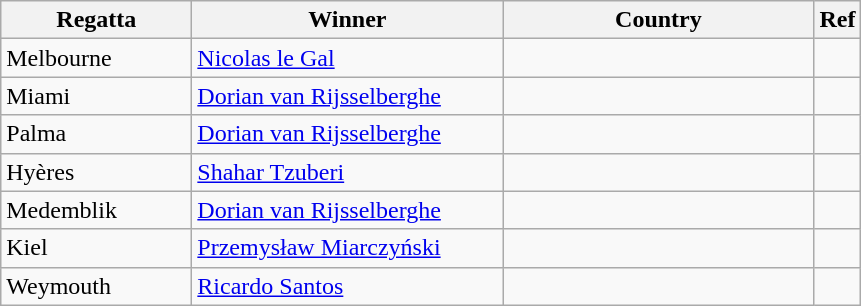<table class="wikitable">
<tr>
<th width=120>Regatta</th>
<th style="width:200px;">Winner</th>
<th style="width:200px;">Country</th>
<th>Ref</th>
</tr>
<tr>
<td>Melbourne</td>
<td><a href='#'>Nicolas le Gal</a></td>
<td></td>
<td></td>
</tr>
<tr>
<td>Miami</td>
<td><a href='#'>Dorian van Rijsselberghe</a></td>
<td></td>
<td></td>
</tr>
<tr>
<td>Palma</td>
<td><a href='#'>Dorian van Rijsselberghe</a></td>
<td></td>
<td></td>
</tr>
<tr>
<td>Hyères</td>
<td><a href='#'>Shahar Tzuberi</a></td>
<td></td>
<td></td>
</tr>
<tr>
<td>Medemblik</td>
<td><a href='#'>Dorian van Rijsselberghe</a></td>
<td></td>
<td></td>
</tr>
<tr>
<td>Kiel</td>
<td><a href='#'>Przemysław Miarczyński</a></td>
<td></td>
<td></td>
</tr>
<tr>
<td>Weymouth</td>
<td><a href='#'>Ricardo Santos</a></td>
<td></td>
<td></td>
</tr>
</table>
